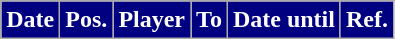<table class="wikitable plainrowheaders sortable">
<tr>
<th style="background:#000080; color:white;">Date</th>
<th style="background:#000080; color:white;">Pos.</th>
<th style="background:#000080; color:white;">Player</th>
<th style="background:#000080; color:white;">To</th>
<th style="background:#000080; color:white;">Date until</th>
<th style="background:#000080; color:white;">Ref.</th>
</tr>
</table>
